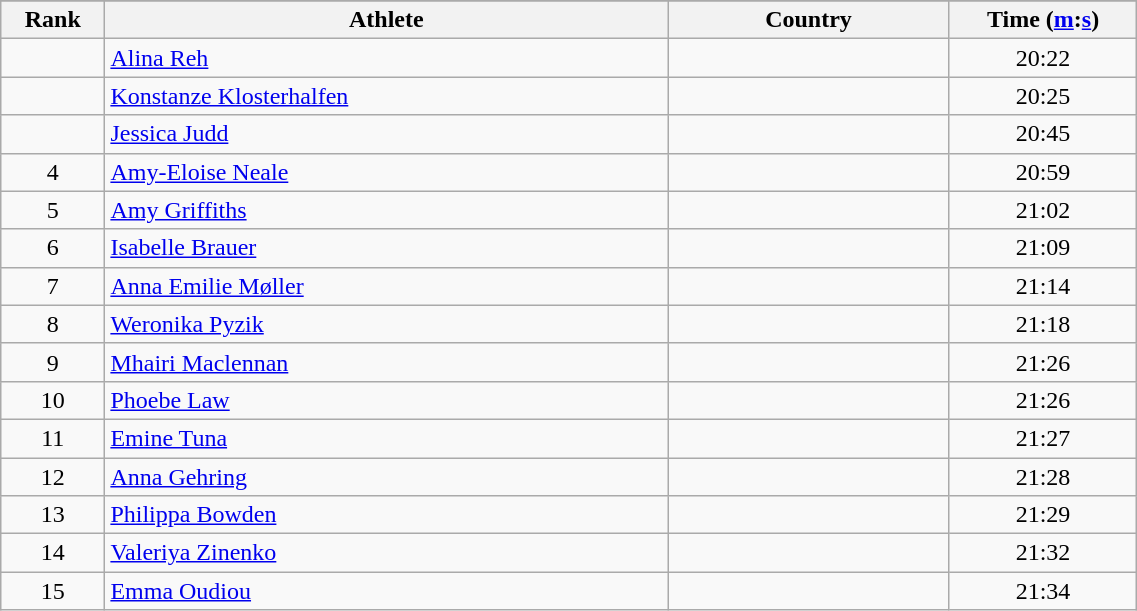<table class="wikitable" style="text-align:center;" width="60%">
<tr>
</tr>
<tr>
<th width=5%>Rank</th>
<th width=30%>Athlete</th>
<th width=15%>Country</th>
<th width=10%>Time (<a href='#'>m</a>:<a href='#'>s</a>)</th>
</tr>
<tr>
<td></td>
<td align=left><a href='#'>Alina Reh</a></td>
<td align=left></td>
<td>20:22</td>
</tr>
<tr>
<td></td>
<td align=left><a href='#'>Konstanze Klosterhalfen</a></td>
<td align=left></td>
<td>20:25</td>
</tr>
<tr>
<td></td>
<td align=left><a href='#'>Jessica Judd</a></td>
<td align=left></td>
<td>20:45</td>
</tr>
<tr>
<td>4</td>
<td align=left><a href='#'>Amy-Eloise Neale</a></td>
<td align=left></td>
<td>20:59</td>
</tr>
<tr>
<td>5</td>
<td align=left><a href='#'>Amy Griffiths</a></td>
<td align=left></td>
<td>21:02</td>
</tr>
<tr>
<td>6</td>
<td align=left><a href='#'>Isabelle Brauer</a></td>
<td align=left></td>
<td>21:09</td>
</tr>
<tr>
<td>7</td>
<td align=left><a href='#'>Anna Emilie Møller</a></td>
<td align=left></td>
<td>21:14</td>
</tr>
<tr>
<td>8</td>
<td align=left><a href='#'>Weronika Pyzik</a></td>
<td align=left></td>
<td>21:18</td>
</tr>
<tr>
<td>9</td>
<td align=left><a href='#'>Mhairi Maclennan</a></td>
<td align=left></td>
<td>21:26</td>
</tr>
<tr>
<td>10</td>
<td align=left><a href='#'>Phoebe Law</a></td>
<td align=left></td>
<td>21:26</td>
</tr>
<tr>
<td>11</td>
<td align=left><a href='#'>Emine Tuna</a></td>
<td align=left></td>
<td>21:27</td>
</tr>
<tr>
<td>12</td>
<td align=left><a href='#'>Anna Gehring</a></td>
<td align=left></td>
<td>21:28</td>
</tr>
<tr>
<td>13</td>
<td align=left><a href='#'>Philippa Bowden</a></td>
<td align=left></td>
<td>21:29</td>
</tr>
<tr>
<td>14</td>
<td align=left><a href='#'>Valeriya Zinenko</a></td>
<td align=left></td>
<td>21:32</td>
</tr>
<tr>
<td>15</td>
<td align=left><a href='#'>Emma Oudiou</a></td>
<td align=left></td>
<td>21:34</td>
</tr>
</table>
